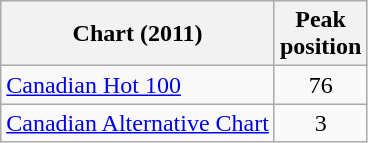<table class="wikitable sortable">
<tr>
<th scope="col">Chart (2011)</th>
<th scope="col">Peak<br>position</th>
</tr>
<tr>
<td><a href='#'>Canadian Hot 100</a></td>
<td align="center">76</td>
</tr>
<tr>
<td><a href='#'>Canadian Alternative Chart</a></td>
<td align="center">3</td>
</tr>
</table>
